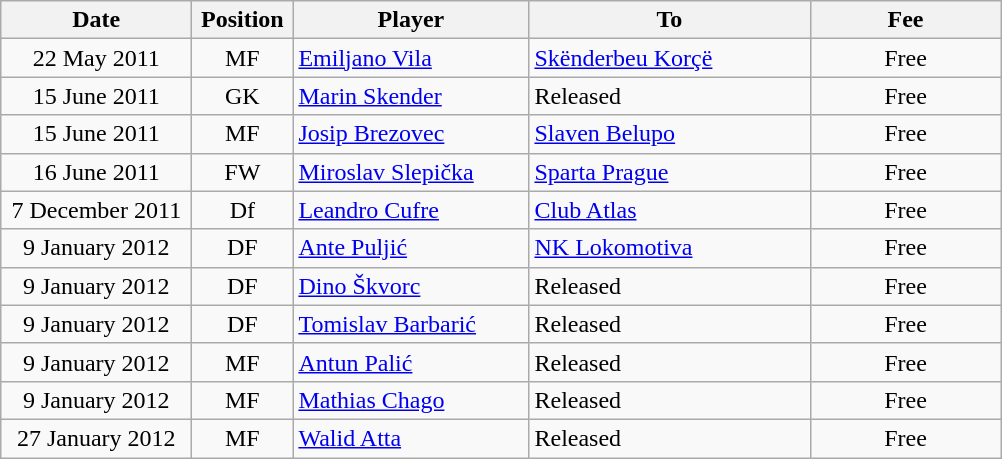<table class="wikitable" style="text-align: center;">
<tr>
<th width=120>Date</th>
<th width=60>Position</th>
<th width=150>Player</th>
<th width=180>To</th>
<th width=120>Fee</th>
</tr>
<tr>
<td>22 May 2011</td>
<td>MF</td>
<td style="text-align:left;"> <a href='#'>Emiljano Vila</a></td>
<td style="text-align:left;"><a href='#'>Skënderbeu Korçë</a> </td>
<td>Free</td>
</tr>
<tr>
<td>15 June 2011</td>
<td>GK</td>
<td style="text-align:left;"> <a href='#'>Marin Skender</a></td>
<td style="text-align:left;">Released</td>
<td>Free</td>
</tr>
<tr>
<td>15 June 2011</td>
<td>MF</td>
<td style="text-align:left;"> <a href='#'>Josip Brezovec</a></td>
<td style="text-align:left;"><a href='#'>Slaven Belupo</a></td>
<td>Free</td>
</tr>
<tr>
<td>16 June 2011</td>
<td>FW</td>
<td style="text-align:left;"> <a href='#'>Miroslav Slepička</a></td>
<td style="text-align:left;"><a href='#'>Sparta Prague</a> </td>
<td>Free</td>
</tr>
<tr>
<td>7 December 2011</td>
<td>Df</td>
<td style="text-align:left;"> <a href='#'>Leandro Cufre</a></td>
<td style="text-align:left;"><a href='#'>Club Atlas</a> </td>
<td>Free</td>
</tr>
<tr>
<td>9 January 2012</td>
<td>DF</td>
<td style="text-align:left;"> <a href='#'>Ante Puljić</a></td>
<td style="text-align:left;"><a href='#'>NK Lokomotiva</a></td>
<td>Free</td>
</tr>
<tr>
<td>9 January 2012</td>
<td>DF</td>
<td style="text-align:left;"> <a href='#'>Dino Škvorc</a></td>
<td style="text-align:left;">Released</td>
<td>Free</td>
</tr>
<tr>
<td>9 January 2012</td>
<td>DF</td>
<td style="text-align:left;"> <a href='#'>Tomislav Barbarić</a></td>
<td style="text-align:left;">Released</td>
<td>Free</td>
</tr>
<tr>
<td>9 January 2012</td>
<td>MF</td>
<td style="text-align:left;"> <a href='#'>Antun Palić</a></td>
<td style="text-align:left;">Released</td>
<td>Free</td>
</tr>
<tr>
<td>9 January 2012</td>
<td>MF</td>
<td style="text-align:left;"> <a href='#'>Mathias Chago</a></td>
<td style="text-align:left;">Released</td>
<td>Free</td>
</tr>
<tr>
<td>27 January 2012</td>
<td>MF</td>
<td style="text-align:left;"> <a href='#'>Walid Atta</a></td>
<td style="text-align:left;">Released</td>
<td>Free</td>
</tr>
</table>
